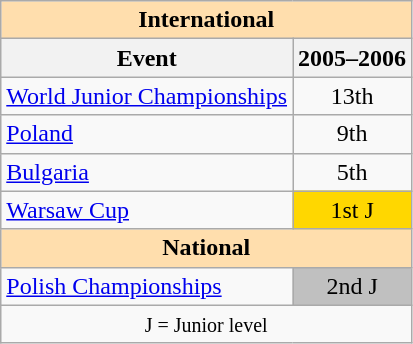<table class="wikitable" style="text-align:center">
<tr>
<th style="background-color: #ffdead; " colspan=2 align=center>International</th>
</tr>
<tr>
<th>Event</th>
<th>2005–2006</th>
</tr>
<tr>
<td align=left><a href='#'>World Junior Championships</a></td>
<td>13th</td>
</tr>
<tr>
<td align=left> <a href='#'>Poland</a></td>
<td>9th</td>
</tr>
<tr>
<td align=left> <a href='#'>Bulgaria</a></td>
<td>5th</td>
</tr>
<tr>
<td align=left><a href='#'>Warsaw Cup</a></td>
<td bgcolor=gold>1st J</td>
</tr>
<tr>
<th style="background-color: #ffdead; " colspan=2 align=center>National</th>
</tr>
<tr>
<td align=left><a href='#'>Polish Championships</a></td>
<td bgcolor=silver>2nd J</td>
</tr>
<tr>
<td colspan=2 align=center><small> J = Junior level </small></td>
</tr>
</table>
